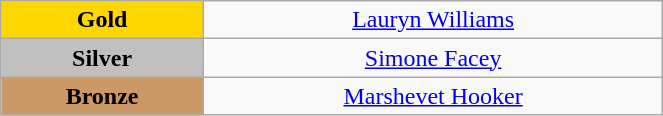<table class="wikitable" style="text-align:center; " width="35%">
<tr>
<td bgcolor="gold"><strong>Gold</strong></td>
<td><a href='#'>Lauryn Williams</a><br>  <small><em></em></small></td>
</tr>
<tr>
<td bgcolor="silver"><strong>Silver</strong></td>
<td><a href='#'>Simone Facey</a><br>  <small><em></em></small></td>
</tr>
<tr>
<td bgcolor="CC9966"><strong>Bronze</strong></td>
<td><a href='#'>Marshevet Hooker</a><br>  <small><em></em></small></td>
</tr>
</table>
